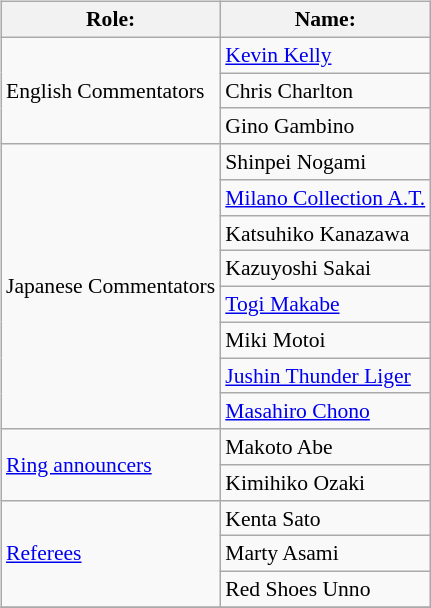<table class=wikitable style="font-size:90%; margin: 0.5em 0 0.5em 1em; float: right; clear: right;">
<tr>
<th>Role:</th>
<th>Name:</th>
</tr>
<tr>
<td rowspan="3">English Commentators</td>
<td><a href='#'>Kevin Kelly</a></td>
</tr>
<tr>
<td>Chris Charlton</td>
</tr>
<tr>
<td>Gino Gambino</td>
</tr>
<tr>
<td rowspan=8>Japanese Commentators</td>
<td>Shinpei Nogami</td>
</tr>
<tr>
<td><a href='#'>Milano Collection A.T.</a></td>
</tr>
<tr>
<td>Katsuhiko Kanazawa</td>
</tr>
<tr>
<td>Kazuyoshi Sakai</td>
</tr>
<tr>
<td><a href='#'>Togi Makabe</a></td>
</tr>
<tr>
<td>Miki Motoi</td>
</tr>
<tr>
<td><a href='#'>Jushin Thunder Liger</a></td>
</tr>
<tr>
<td><a href='#'>Masahiro Chono</a></td>
</tr>
<tr>
<td rowspan=2><a href='#'>Ring announcers</a></td>
<td>Makoto Abe</td>
</tr>
<tr>
<td>Kimihiko Ozaki</td>
</tr>
<tr>
<td rowspan="3"><a href='#'>Referees</a></td>
<td>Kenta Sato</td>
</tr>
<tr>
<td>Marty Asami</td>
</tr>
<tr>
<td>Red Shoes Unno</td>
</tr>
<tr>
</tr>
</table>
